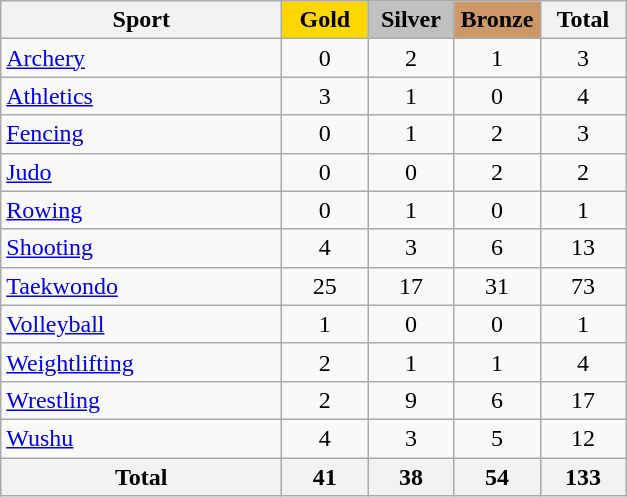<table class="wikitable sortable" style="text-align:center;">
<tr>
<th width=180>Sport</th>
<th scope="col" style="background:gold; width:50px;">Gold</th>
<th scope="col" style="background:silver; width:50px;">Silver</th>
<th scope="col" style="background:#cc9966; width:50px;">Bronze</th>
<th width=50>Total</th>
</tr>
<tr>
<td align=left> <a href='#'>Archery</a></td>
<td>0</td>
<td>2</td>
<td>1</td>
<td>3</td>
</tr>
<tr>
<td align=left> <a href='#'>Athletics</a></td>
<td>3</td>
<td>1</td>
<td>0</td>
<td>4</td>
</tr>
<tr>
<td align=left> <a href='#'>Fencing</a></td>
<td>0</td>
<td>1</td>
<td>2</td>
<td>3</td>
</tr>
<tr>
<td align=left> <a href='#'>Judo</a></td>
<td>0</td>
<td>0</td>
<td>2</td>
<td>2</td>
</tr>
<tr>
<td align=left> <a href='#'>Rowing</a></td>
<td>0</td>
<td>1</td>
<td>0</td>
<td>1</td>
</tr>
<tr>
<td align=left> <a href='#'>Shooting</a></td>
<td>4</td>
<td>3</td>
<td>6</td>
<td>13</td>
</tr>
<tr>
<td align=left> <a href='#'>Taekwondo</a></td>
<td>25</td>
<td>17</td>
<td>31</td>
<td>73</td>
</tr>
<tr>
<td align=left> <a href='#'>Volleyball</a></td>
<td>1</td>
<td>0</td>
<td>0</td>
<td>1</td>
</tr>
<tr>
<td align=left> <a href='#'>Weightlifting</a></td>
<td>2</td>
<td>1</td>
<td>1</td>
<td>4</td>
</tr>
<tr>
<td align=left> <a href='#'>Wrestling</a></td>
<td>2</td>
<td>9</td>
<td>6</td>
<td>17</td>
</tr>
<tr>
<td align=left> <a href='#'>Wushu</a></td>
<td>4</td>
<td>3</td>
<td>5</td>
<td>12</td>
</tr>
<tr class="sortbottom">
<th>Total</th>
<th>41</th>
<th>38</th>
<th>54</th>
<th>133</th>
</tr>
</table>
